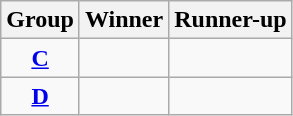<table class="wikitable">
<tr>
<th>Group</th>
<th>Winner</th>
<th>Runner-up</th>
</tr>
<tr>
<td align=center><strong><a href='#'>C</a></strong></td>
<td></td>
<td></td>
</tr>
<tr>
<td align=center><strong><a href='#'>D</a></strong></td>
<td></td>
<td></td>
</tr>
</table>
